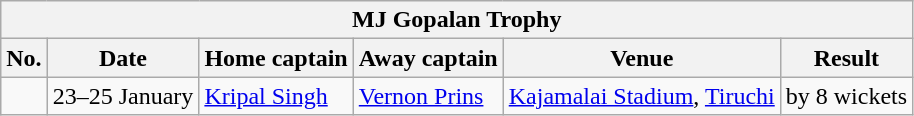<table class="wikitable">
<tr>
<th colspan="9">MJ Gopalan Trophy</th>
</tr>
<tr>
<th>No.</th>
<th>Date</th>
<th>Home captain</th>
<th>Away captain</th>
<th>Venue</th>
<th>Result</th>
</tr>
<tr>
<td></td>
<td>23–25 January</td>
<td><a href='#'>Kripal Singh</a></td>
<td><a href='#'>Vernon Prins</a></td>
<td><a href='#'>Kajamalai Stadium</a>, <a href='#'>Tiruchi</a></td>
<td> by 8 wickets</td>
</tr>
</table>
